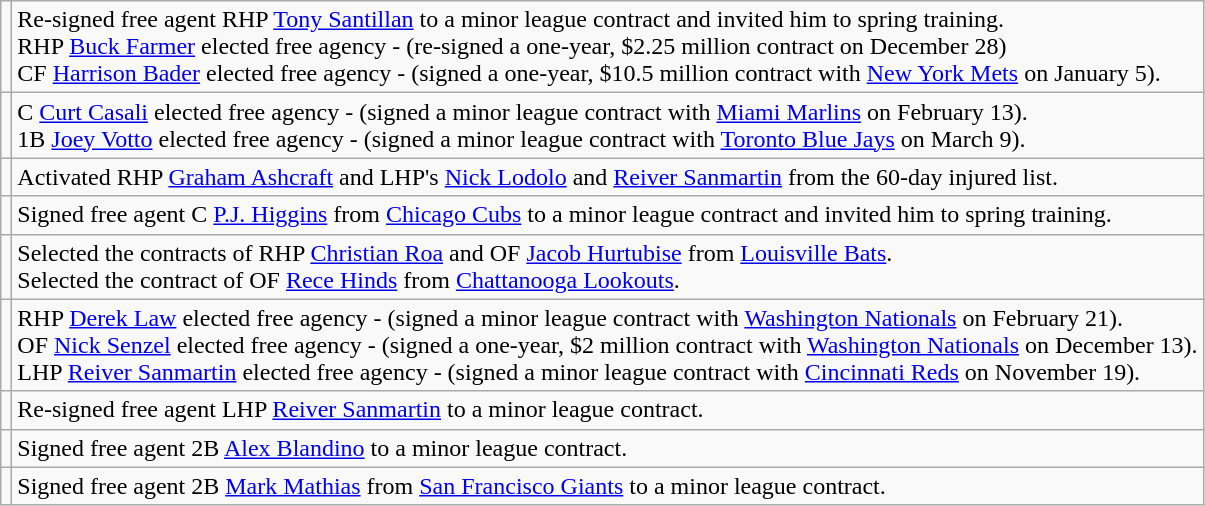<table class="wikitable">
<tr>
<td></td>
<td>Re-signed free agent RHP <a href='#'>Tony Santillan</a> to a minor league contract and invited him to spring training. <br> RHP <a href='#'>Buck Farmer</a> elected free agency - (re-signed a one-year, $2.25 million contract on December 28) <br> CF <a href='#'>Harrison Bader</a> elected free agency - (signed a one-year, $10.5 million contract with <a href='#'>New York Mets</a> on January 5).</td>
</tr>
<tr>
<td></td>
<td>C <a href='#'>Curt Casali</a> elected free agency - (signed a minor league contract with <a href='#'>Miami Marlins</a> on February 13). <br> 1B <a href='#'>Joey Votto</a> elected free agency - (signed a minor league contract with <a href='#'>Toronto Blue Jays</a> on March 9).</td>
</tr>
<tr>
<td></td>
<td>Activated RHP <a href='#'>Graham Ashcraft</a> and LHP's <a href='#'>Nick Lodolo</a> and <a href='#'>Reiver Sanmartin</a> from the 60-day injured list.</td>
</tr>
<tr>
<td></td>
<td>Signed free agent C <a href='#'>P.J. Higgins</a> from <a href='#'>Chicago Cubs</a> to a minor league contract and invited him to spring training.</td>
</tr>
<tr>
<td></td>
<td>Selected the contracts of RHP <a href='#'>Christian Roa</a> and OF <a href='#'>Jacob Hurtubise</a> from <a href='#'>Louisville Bats</a>. <br> Selected the contract of OF <a href='#'>Rece Hinds</a> from <a href='#'>Chattanooga Lookouts</a>.</td>
</tr>
<tr>
<td></td>
<td>RHP <a href='#'>Derek Law</a> elected free agency - (signed a minor league contract with <a href='#'>Washington Nationals</a> on February 21). <br> OF <a href='#'>Nick Senzel</a> elected free agency - (signed a one-year, $2 million contract with <a href='#'>Washington Nationals</a> on December 13). <br> LHP <a href='#'>Reiver Sanmartin</a> elected free agency - (signed a minor league contract with <a href='#'>Cincinnati Reds</a> on November 19).</td>
</tr>
<tr>
<td></td>
<td>Re-signed free agent LHP <a href='#'>Reiver Sanmartin</a> to a minor league contract.</td>
</tr>
<tr>
<td></td>
<td>Signed free agent 2B <a href='#'>Alex Blandino</a> to a minor league contract.</td>
</tr>
<tr>
<td></td>
<td>Signed free agent 2B <a href='#'>Mark Mathias</a> from <a href='#'>San Francisco Giants</a> to a minor league contract.</td>
</tr>
</table>
